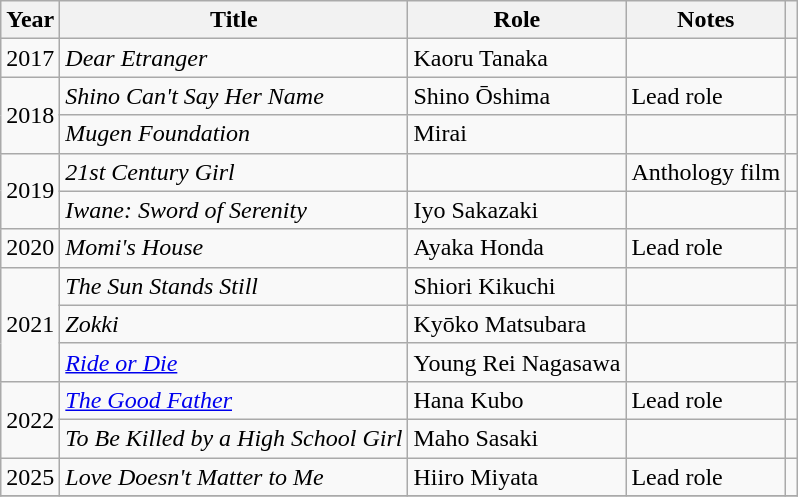<table class="wikitable sortable">
<tr>
<th>Year</th>
<th>Title</th>
<th>Role</th>
<th class="unsortable">Notes</th>
<th class="unsortable"></th>
</tr>
<tr>
<td>2017</td>
<td><em>Dear Etranger</em></td>
<td>Kaoru Tanaka</td>
<td></td>
<td></td>
</tr>
<tr>
<td rowspan="2">2018</td>
<td><em>Shino Can't Say Her Name</em></td>
<td>Shino Ōshima</td>
<td>Lead role</td>
<td></td>
</tr>
<tr>
<td><em>Mugen Foundation</em></td>
<td>Mirai</td>
<td></td>
<td></td>
</tr>
<tr>
<td rowspan="2">2019</td>
<td><em>21st Century Girl</em></td>
<td></td>
<td>Anthology film</td>
<td></td>
</tr>
<tr>
<td><em>Iwane: Sword of Serenity</em></td>
<td>Iyo Sakazaki</td>
<td></td>
<td></td>
</tr>
<tr>
<td>2020</td>
<td><em>Momi's House</em></td>
<td>Ayaka Honda</td>
<td>Lead role</td>
<td></td>
</tr>
<tr>
<td rowspan="3">2021</td>
<td><em>The Sun Stands Still</em></td>
<td>Shiori Kikuchi</td>
<td></td>
<td></td>
</tr>
<tr>
<td><em>Zokki</em></td>
<td>Kyōko Matsubara</td>
<td></td>
<td></td>
</tr>
<tr>
<td><em><a href='#'>Ride or Die</a></em></td>
<td>Young Rei Nagasawa</td>
<td></td>
<td></td>
</tr>
<tr>
<td rowspan=2>2022</td>
<td><em><a href='#'>The Good Father</a></em></td>
<td>Hana Kubo</td>
<td>Lead role</td>
<td></td>
</tr>
<tr>
<td><em>To Be Killed by a High School Girl</em></td>
<td>Maho Sasaki</td>
<td></td>
<td></td>
</tr>
<tr>
<td>2025</td>
<td><em>Love Doesn't Matter to Me</em></td>
<td>Hiiro Miyata</td>
<td>Lead role</td>
<td></td>
</tr>
<tr>
</tr>
</table>
